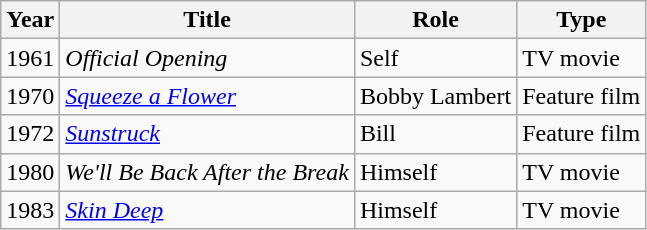<table class="wikitable">
<tr>
<th>Year</th>
<th>Title</th>
<th>Role</th>
<th>Type</th>
</tr>
<tr>
<td>1961</td>
<td><em>Official Opening</em></td>
<td>Self</td>
<td>TV movie</td>
</tr>
<tr>
<td>1970</td>
<td><em><a href='#'>Squeeze a Flower</a></em></td>
<td>Bobby Lambert</td>
<td>Feature film</td>
</tr>
<tr>
<td>1972</td>
<td><em><a href='#'>Sunstruck</a></em></td>
<td>Bill</td>
<td>Feature film</td>
</tr>
<tr>
<td>1980</td>
<td><em>We'll Be Back After the Break</em></td>
<td>Himself</td>
<td>TV movie</td>
</tr>
<tr>
<td>1983</td>
<td><em><a href='#'>Skin Deep</a></em></td>
<td>Himself</td>
<td>TV movie</td>
</tr>
</table>
